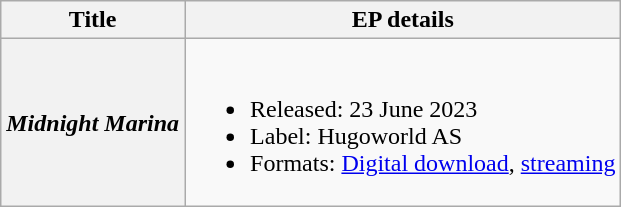<table class="wikitable plainrowheaders">
<tr>
<th scope="col">Title</th>
<th scope="col">EP details</th>
</tr>
<tr>
<th scope="row"><em>Midnight Marina</em></th>
<td><br><ul><li>Released: 23 June 2023</li><li>Label: Hugoworld AS</li><li>Formats: <a href='#'>Digital download</a>, <a href='#'>streaming</a></li></ul></td>
</tr>
</table>
